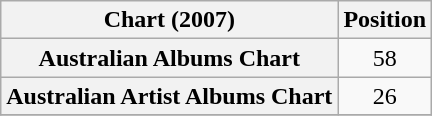<table class="wikitable sortable plainrowheaders" style="text-align:center">
<tr>
<th scope="col">Chart (2007)</th>
<th scope="col">Position</th>
</tr>
<tr>
<th scope="row">Australian Albums Chart</th>
<td>58</td>
</tr>
<tr>
<th scope="row">Australian Artist Albums Chart</th>
<td>26</td>
</tr>
<tr>
</tr>
</table>
